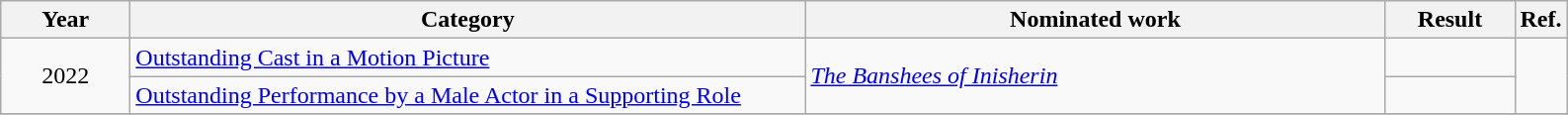<table class=wikitable>
<tr>
<th scope="col" style="width:5em;">Year</th>
<th scope="col" style="width:28em;">Category</th>
<th scope="col" style="width:24em;">Nominated work</th>
<th scope="col" style="width:5em;">Result</th>
<th>Ref.</th>
</tr>
<tr>
<td style="text-align:center;", rowspan=2>2022</td>
<td><a href='#'>Outstanding Cast in a Motion Picture</a></td>
<td rowspan=2><em><a href='#'>The Banshees of Inisherin</a></em></td>
<td></td>
<td rowspan=2></td>
</tr>
<tr>
<td><a href='#'>Outstanding Performance by a Male Actor in a Supporting Role</a></td>
<td></td>
</tr>
<tr>
</tr>
</table>
